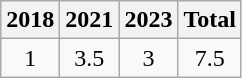<table class="wikitable" style="text-align:center">
<tr>
<th>2018</th>
<th>2021</th>
<th>2023</th>
<th>Total</th>
</tr>
<tr>
<td>1</td>
<td>3.5</td>
<td>3</td>
<td>7.5</td>
</tr>
</table>
